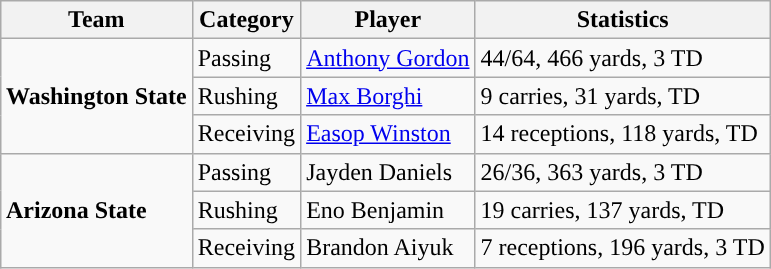<table class="wikitable" style="float: right;">
<tr>
<th>Team</th>
<th>Category</th>
<th>Player</th>
<th>Statistics</th>
</tr>
<tr>
<td rowspan=3><strong>Washington State</strong></td>
<td>Passing</td>
<td><a href='#'>Anthony Gordon</a></td>
<td>44/64, 466 yards, 3 TD</td>
</tr>
<tr>
<td>Rushing</td>
<td><a href='#'>Max Borghi</a></td>
<td>9 carries, 31 yards, TD</td>
</tr>
<tr>
<td>Receiving</td>
<td><a href='#'>Easop Winston</a></td>
<td>14 receptions, 118 yards, TD</td>
</tr>
<tr>
<td rowspan=3><strong>Arizona State</strong></td>
<td>Passing</td>
<td>Jayden Daniels</td>
<td>26/36, 363 yards, 3 TD</td>
</tr>
<tr>
<td>Rushing</td>
<td>Eno Benjamin</td>
<td>19 carries, 137 yards, TD</td>
</tr>
<tr>
<td>Receiving</td>
<td>Brandon Aiyuk</td>
<td>7 receptions, 196 yards, 3 TD</td>
</tr>
</table>
